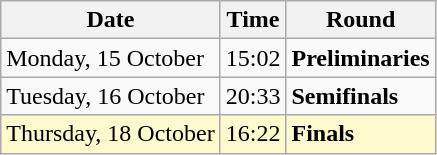<table class="wikitable">
<tr>
<th>Date</th>
<th>Time</th>
<th>Round</th>
</tr>
<tr>
<td>Monday, 15 October</td>
<td>15:02</td>
<td><strong>Preliminaries</strong></td>
</tr>
<tr>
<td>Tuesday, 16 October</td>
<td>20:33</td>
<td><strong>Semifinals</strong></td>
</tr>
<tr style=background:lemonchiffon>
<td>Thursday, 18 October</td>
<td>16:22</td>
<td><strong>Finals</strong></td>
</tr>
</table>
